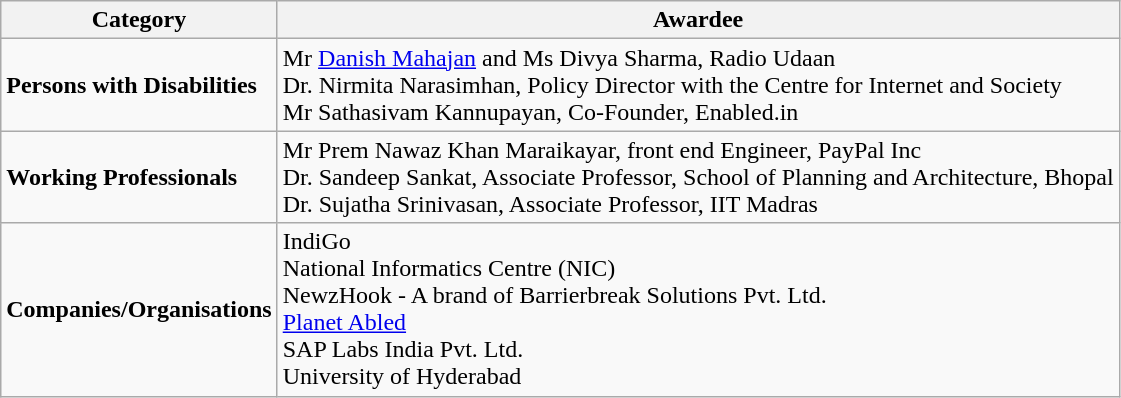<table class="wikitable">
<tr>
<th>Category</th>
<th>Awardee</th>
</tr>
<tr>
<td><strong>Persons with Disabilities</strong></td>
<td>Mr <a href='#'>Danish Mahajan</a> and Ms Divya Sharma, Radio Udaan<br>Dr. Nirmita Narasimhan, Policy Director with the Centre for Internet and Society<br>Mr Sathasivam Kannupayan, Co-Founder, Enabled.in</td>
</tr>
<tr>
<td><strong>Working Professionals</strong></td>
<td>Mr Prem Nawaz Khan Maraikayar,  front end Engineer, PayPal Inc<br>Dr. Sandeep Sankat, Associate Professor, School of Planning and Architecture, Bhopal<br>Dr. Sujatha Srinivasan, Associate Professor, IIT Madras</td>
</tr>
<tr>
<td><strong>Companies/Organisations</strong></td>
<td>IndiGo<br>National Informatics Centre (NIC)<br>NewzHook - A brand of Barrierbreak Solutions Pvt. Ltd.<br><a href='#'>Planet Abled</a><br>SAP Labs India Pvt. Ltd.<br>University of Hyderabad</td>
</tr>
</table>
